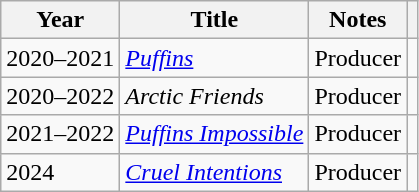<table class="wikitable plainrowheaders sortable">
<tr>
<th>Year</th>
<th>Title</th>
<th>Notes</th>
<th class="unsortable"></th>
</tr>
<tr>
<td>2020–2021</td>
<td><em><a href='#'>Puffins</a></em></td>
<td>Producer</td>
<td></td>
</tr>
<tr>
<td>2020–2022</td>
<td><em>Arctic Friends</em></td>
<td>Producer</td>
<td></td>
</tr>
<tr>
<td>2021–2022</td>
<td><em><a href='#'>Puffins Impossible</a></em></td>
<td>Producer</td>
<td></td>
</tr>
<tr>
<td>2024</td>
<td><em><a href='#'>Cruel Intentions</a></em></td>
<td>Producer</td>
<td></td>
</tr>
</table>
